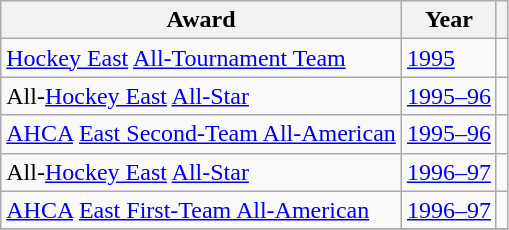<table class="wikitable">
<tr>
<th>Award</th>
<th>Year</th>
<th></th>
</tr>
<tr>
<td><a href='#'>Hockey East</a> <a href='#'>All-Tournament Team</a></td>
<td><a href='#'>1995</a></td>
<td></td>
</tr>
<tr>
<td>All-<a href='#'>Hockey East</a> <a href='#'>All-Star</a></td>
<td><a href='#'>1995–96</a></td>
<td></td>
</tr>
<tr>
<td><a href='#'>AHCA</a> <a href='#'>East Second-Team All-American</a></td>
<td><a href='#'>1995–96</a></td>
<td></td>
</tr>
<tr>
<td>All-<a href='#'>Hockey East</a> <a href='#'>All-Star</a></td>
<td><a href='#'>1996–97</a></td>
<td></td>
</tr>
<tr>
<td><a href='#'>AHCA</a> <a href='#'>East First-Team All-American</a></td>
<td><a href='#'>1996–97</a></td>
<td></td>
</tr>
<tr>
</tr>
</table>
